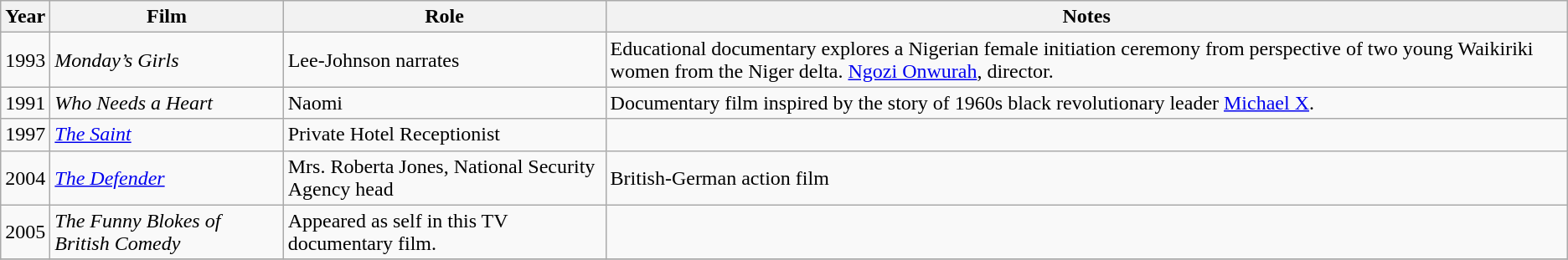<table class="wikitable sortable ">
<tr>
<th>Year</th>
<th>Film</th>
<th class="unsortable">Role</th>
<th class="unsortable">Notes</th>
</tr>
<tr>
<td>1993</td>
<td><em>Monday’s Girls</em></td>
<td>Lee-Johnson narrates</td>
<td>Educational documentary explores a Nigerian female initiation ceremony from perspective of two young Waikiriki women from the Niger delta. <a href='#'>Ngozi Onwurah</a>, director.</td>
</tr>
<tr>
<td>1991</td>
<td><em>Who Needs a Heart</em></td>
<td>Naomi</td>
<td>Documentary film inspired by the story of 1960s black revolutionary leader <a href='#'>Michael X</a>.</td>
</tr>
<tr>
<td>1997</td>
<td><em><a href='#'>The Saint</a></em></td>
<td>Private Hotel Receptionist</td>
<td></td>
</tr>
<tr>
<td>2004</td>
<td><em><a href='#'>The Defender</a></em></td>
<td>Mrs. Roberta Jones, National Security Agency head</td>
<td>British-German action film</td>
</tr>
<tr>
<td>2005</td>
<td><em>The Funny Blokes of British Comedy</em></td>
<td>Appeared as self in this TV documentary film.</td>
<td></td>
</tr>
<tr>
</tr>
</table>
